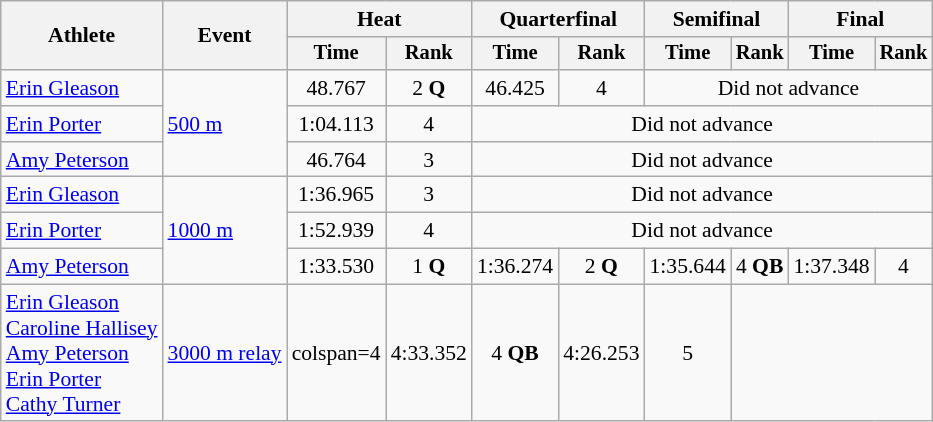<table class=wikitable style=font-size:90%;text-align:center>
<tr>
<th rowspan=2>Athlete</th>
<th rowspan=2>Event</th>
<th colspan=2>Heat</th>
<th colspan=2>Quarterfinal</th>
<th colspan=2>Semifinal</th>
<th colspan=2>Final</th>
</tr>
<tr style=font-size:95%>
<th>Time</th>
<th>Rank</th>
<th>Time</th>
<th>Rank</th>
<th>Time</th>
<th>Rank</th>
<th>Time</th>
<th>Rank</th>
</tr>
<tr>
<td align=left><a href='#'>Erin Gleason</a></td>
<td align=left rowspan=3><a href='#'>500 m</a></td>
<td>48.767</td>
<td>2 <strong>Q</strong></td>
<td>46.425</td>
<td>4</td>
<td colspan=4>Did not advance</td>
</tr>
<tr>
<td align=left><a href='#'>Erin Porter</a></td>
<td>1:04.113</td>
<td>4</td>
<td colspan=6>Did not advance</td>
</tr>
<tr>
<td align=left><a href='#'>Amy Peterson</a></td>
<td>46.764</td>
<td>3</td>
<td colspan=6>Did not advance</td>
</tr>
<tr>
<td align=left><a href='#'>Erin Gleason</a></td>
<td align=left rowspan=3><a href='#'>1000 m</a></td>
<td>1:36.965</td>
<td>3</td>
<td colspan=6>Did not advance</td>
</tr>
<tr>
<td align=left><a href='#'>Erin Porter</a></td>
<td>1:52.939</td>
<td>4</td>
<td colspan=6>Did not advance</td>
</tr>
<tr>
<td align=left><a href='#'>Amy Peterson</a></td>
<td>1:33.530</td>
<td>1 <strong>Q</strong></td>
<td>1:36.274</td>
<td>2 <strong>Q</strong></td>
<td>1:35.644</td>
<td>4 <strong>QB</strong></td>
<td>1:37.348</td>
<td>4</td>
</tr>
<tr>
<td align=left><a href='#'>Erin Gleason</a><br><a href='#'>Caroline Hallisey</a><br><a href='#'>Amy Peterson</a><br><a href='#'>Erin Porter</a><br><a href='#'>Cathy Turner</a></td>
<td align=left><a href='#'>3000 m relay</a></td>
<td>colspan=4 </td>
<td>4:33.352</td>
<td>4 <strong>QB</strong></td>
<td>4:26.253</td>
<td>5</td>
</tr>
</table>
